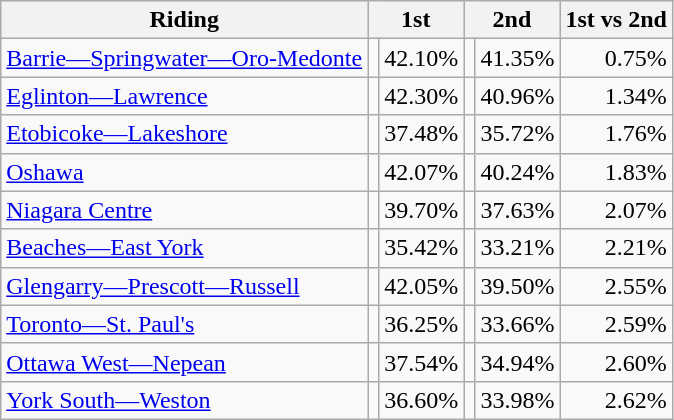<table class="wikitable" style="text-align:right;">
<tr>
<th>Riding</th>
<th colspan="2">1st</th>
<th colspan="2">2nd</th>
<th>1st vs 2nd</th>
</tr>
<tr>
<td style="text-align:left;"><a href='#'>Barrie—Springwater—Oro-Medonte</a></td>
<td></td>
<td>42.10%</td>
<td></td>
<td>41.35%</td>
<td>0.75%</td>
</tr>
<tr>
<td style="text-align:left;"><a href='#'>Eglinton—Lawrence</a></td>
<td></td>
<td>42.30%</td>
<td></td>
<td>40.96%</td>
<td>1.34%</td>
</tr>
<tr>
<td style="text-align:left;"><a href='#'>Etobicoke—Lakeshore</a></td>
<td></td>
<td>37.48%</td>
<td></td>
<td>35.72%</td>
<td>1.76%</td>
</tr>
<tr>
<td style="text-align:left;"><a href='#'>Oshawa</a></td>
<td></td>
<td>42.07%</td>
<td></td>
<td>40.24%</td>
<td>1.83%</td>
</tr>
<tr>
<td style="text-align:left;"><a href='#'>Niagara Centre</a></td>
<td></td>
<td>39.70%</td>
<td></td>
<td>37.63%</td>
<td>2.07%</td>
</tr>
<tr>
<td style="text-align:left;"><a href='#'>Beaches—East York</a></td>
<td></td>
<td>35.42%</td>
<td></td>
<td>33.21%</td>
<td>2.21%</td>
</tr>
<tr>
<td style="text-align:left;"><a href='#'>Glengarry—Prescott—Russell</a></td>
<td></td>
<td>42.05%</td>
<td></td>
<td>39.50%</td>
<td>2.55%</td>
</tr>
<tr>
<td style="text-align:left;"><a href='#'>Toronto—St. Paul's</a></td>
<td></td>
<td>36.25%</td>
<td></td>
<td>33.66%</td>
<td>2.59%</td>
</tr>
<tr>
<td style="text-align:left;"><a href='#'>Ottawa West—Nepean</a></td>
<td></td>
<td>37.54%</td>
<td></td>
<td>34.94%</td>
<td>2.60%</td>
</tr>
<tr>
<td style="text-align:left;"><a href='#'>York South—Weston</a></td>
<td></td>
<td>36.60%</td>
<td></td>
<td>33.98%</td>
<td>2.62%</td>
</tr>
</table>
